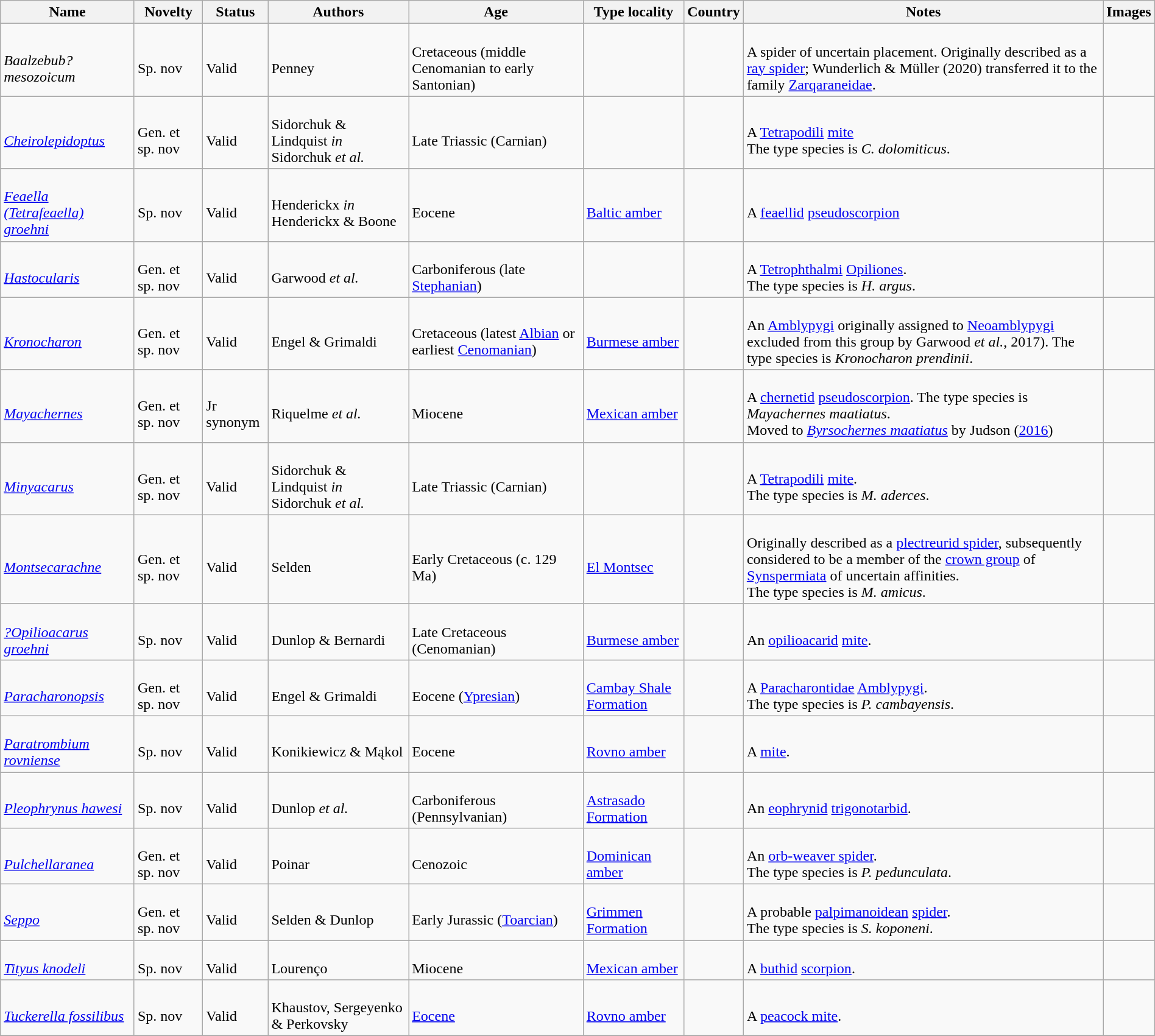<table class="wikitable sortable" align="center" width="100%">
<tr>
<th>Name</th>
<th>Novelty</th>
<th>Status</th>
<th>Authors</th>
<th>Age</th>
<th>Type locality</th>
<th>Country</th>
<th>Notes</th>
<th>Images</th>
</tr>
<tr>
<td><br><em>Baalzebub? mesozoicum</em></td>
<td><br>Sp. nov</td>
<td><br>Valid</td>
<td><br>Penney</td>
<td><br>Cretaceous (middle Cenomanian to early Santonian)</td>
<td></td>
<td><br></td>
<td><br>A spider of uncertain placement. Originally described as a <a href='#'>ray spider</a>; Wunderlich & Müller (2020) transferred it to the family <a href='#'>Zarqaraneidae</a>.</td>
<td></td>
</tr>
<tr>
<td><br><em><a href='#'>Cheirolepidoptus</a></em></td>
<td><br>Gen. et sp. nov</td>
<td><br>Valid</td>
<td><br>Sidorchuk & Lindquist <em>in</em> Sidorchuk <em>et al.</em></td>
<td><br>Late Triassic (Carnian)</td>
<td></td>
<td><br></td>
<td><br>A <a href='#'>Tetrapodili</a> <a href='#'>mite</a> <br> The type species is <em>C. dolomiticus</em>.</td>
<td></td>
</tr>
<tr>
<td><br><em><a href='#'>Feaella (Tetrafeaella) groehni</a></em></td>
<td><br>Sp. nov</td>
<td><br>Valid</td>
<td><br>Henderickx <em>in</em> Henderickx & Boone</td>
<td><br>Eocene</td>
<td><br><a href='#'>Baltic amber</a></td>
<td><br></td>
<td><br>A <a href='#'>feaellid</a> <a href='#'>pseudoscorpion</a></td>
<td></td>
</tr>
<tr>
<td><br><em><a href='#'>Hastocularis</a></em></td>
<td><br>Gen. et sp. nov</td>
<td><br>Valid</td>
<td><br>Garwood <em>et al.</em></td>
<td><br>Carboniferous (late <a href='#'>Stephanian</a>)</td>
<td></td>
<td><br></td>
<td><br>A <a href='#'>Tetrophthalmi</a> <a href='#'>Opiliones</a>.<br> The type species is <em>H. argus</em>.</td>
<td></td>
</tr>
<tr>
<td><br><em><a href='#'>Kronocharon</a></em></td>
<td><br>Gen. et sp. nov</td>
<td><br>Valid</td>
<td><br>Engel & Grimaldi</td>
<td><br>Cretaceous (latest <a href='#'>Albian</a> or earliest <a href='#'>Cenomanian</a>)</td>
<td><br><a href='#'>Burmese amber</a></td>
<td><br></td>
<td><br>An <a href='#'>Amblypygi</a> originally assigned to <a href='#'>Neoamblypygi</a><br> excluded from this group by Garwood <em>et al.</em>, 2017). The type species is <em>Kronocharon prendinii</em>.</td>
<td></td>
</tr>
<tr>
<td><br><em><a href='#'>Mayachernes</a></em></td>
<td><br>Gen. et sp. nov</td>
<td><br>Jr synonym</td>
<td><br>Riquelme <em>et al.</em></td>
<td><br>Miocene</td>
<td><br><a href='#'>Mexican amber</a></td>
<td><br></td>
<td><br>A <a href='#'>chernetid</a> <a href='#'>pseudoscorpion</a>. The type species is <em>Mayachernes maatiatus</em>.<br> Moved to <em><a href='#'>Byrsochernes maatiatus</a></em> by Judson (<a href='#'>2016</a>)</td>
<td></td>
</tr>
<tr>
<td><br><em><a href='#'>Minyacarus</a></em></td>
<td><br>Gen. et sp. nov</td>
<td><br>Valid</td>
<td><br>Sidorchuk & Lindquist <em>in</em> Sidorchuk <em>et al.</em></td>
<td><br>Late Triassic (Carnian)</td>
<td></td>
<td><br></td>
<td><br>A <a href='#'>Tetrapodili</a> <a href='#'>mite</a>.<br> The type species is <em>M. aderces</em>.</td>
<td></td>
</tr>
<tr>
<td><br><em><a href='#'>Montsecarachne</a></em></td>
<td><br>Gen. et sp. nov</td>
<td><br>Valid</td>
<td><br>Selden</td>
<td><br>Early Cretaceous (c. 129 Ma)</td>
<td><br><a href='#'>El Montsec</a></td>
<td><br></td>
<td><br>Originally described as a <a href='#'>plectreurid spider</a>, subsequently considered to be a member of the <a href='#'>crown group</a> of <a href='#'>Synspermiata</a> of uncertain affinities.<br> The type species is <em>M. amicus</em>.</td>
<td></td>
</tr>
<tr>
<td><br><em><a href='#'>?Opilioacarus groehni</a></em></td>
<td><br>Sp. nov</td>
<td><br>Valid</td>
<td><br>Dunlop & Bernardi</td>
<td><br>Late Cretaceous (Cenomanian)</td>
<td><br><a href='#'>Burmese amber</a></td>
<td><br></td>
<td><br>An <a href='#'>opilioacarid</a> <a href='#'>mite</a>.</td>
<td></td>
</tr>
<tr>
<td><br><em><a href='#'>Paracharonopsis</a></em></td>
<td><br>Gen. et sp. nov</td>
<td><br>Valid</td>
<td><br>Engel & Grimaldi</td>
<td><br>Eocene (<a href='#'>Ypresian</a>)</td>
<td><br><a href='#'>Cambay Shale Formation</a></td>
<td><br></td>
<td><br>A <a href='#'>Paracharontidae</a> <a href='#'>Amblypygi</a>.<br> The type species is <em>P. cambayensis</em>.</td>
<td></td>
</tr>
<tr>
<td><br><em><a href='#'>Paratrombium rovniense</a></em></td>
<td><br>Sp. nov</td>
<td><br>Valid</td>
<td><br>Konikiewicz & Mąkol</td>
<td><br>Eocene</td>
<td><br><a href='#'>Rovno amber</a></td>
<td><br></td>
<td><br>A <a href='#'>mite</a>.</td>
<td></td>
</tr>
<tr>
<td><br><em><a href='#'>Pleophrynus hawesi</a></em></td>
<td><br>Sp. nov</td>
<td><br>Valid</td>
<td><br>Dunlop <em>et al.</em></td>
<td><br>Carboniferous (Pennsylvanian)</td>
<td><br><a href='#'>Astrasado Formation</a></td>
<td><br></td>
<td><br>An <a href='#'>eophrynid</a> <a href='#'>trigonotarbid</a>.</td>
<td></td>
</tr>
<tr>
<td><br><em><a href='#'>Pulchellaranea</a></em></td>
<td><br>Gen. et sp. nov</td>
<td><br>Valid</td>
<td><br>Poinar</td>
<td><br>Cenozoic</td>
<td><br><a href='#'>Dominican amber</a></td>
<td><br></td>
<td><br>An <a href='#'>orb-weaver spider</a>.<br> The type species is <em>P. pedunculata</em>.</td>
<td></td>
</tr>
<tr>
<td><br><em><a href='#'>Seppo</a></em></td>
<td><br>Gen. et sp. nov</td>
<td><br>Valid</td>
<td><br>Selden & Dunlop</td>
<td><br>Early Jurassic (<a href='#'>Toarcian</a>)</td>
<td><br><a href='#'>Grimmen Formation</a></td>
<td><br></td>
<td><br>A probable <a href='#'>palpimanoidean</a> <a href='#'>spider</a>.<br> The type species is <em>S. koponeni</em>.</td>
<td></td>
</tr>
<tr>
<td><br><em><a href='#'>Tityus knodeli</a></em></td>
<td><br>Sp. nov</td>
<td><br>Valid</td>
<td><br>Lourenço</td>
<td><br>Miocene</td>
<td><br><a href='#'>Mexican amber</a></td>
<td><br></td>
<td><br>A <a href='#'>buthid</a> <a href='#'>scorpion</a>.</td>
<td></td>
</tr>
<tr>
<td><br><em><a href='#'>Tuckerella fossilibus</a></em></td>
<td><br>Sp. nov</td>
<td><br>Valid</td>
<td><br>Khaustov, Sergeyenko & Perkovsky</td>
<td><br><a href='#'>Eocene</a></td>
<td><br><a href='#'>Rovno amber</a></td>
<td><br></td>
<td><br>A <a href='#'>peacock mite</a>.</td>
<td></td>
</tr>
<tr>
</tr>
</table>
